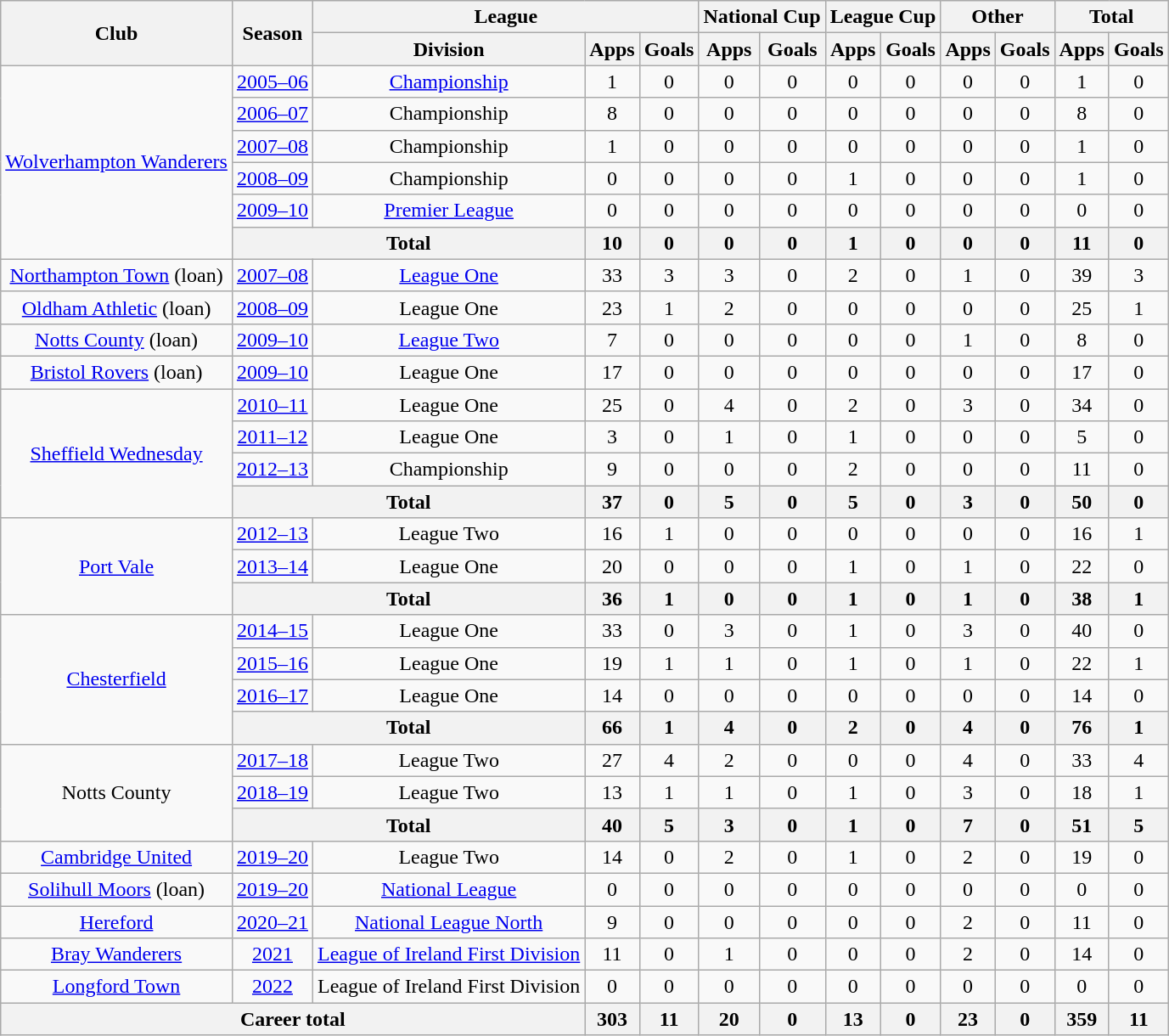<table class="wikitable" style="text-align:center">
<tr>
<th rowspan="2">Club</th>
<th rowspan="2">Season</th>
<th colspan="3">League</th>
<th colspan="2">National Cup</th>
<th colspan="2">League Cup</th>
<th colspan="2">Other</th>
<th colspan="2">Total</th>
</tr>
<tr>
<th>Division</th>
<th>Apps</th>
<th>Goals</th>
<th>Apps</th>
<th>Goals</th>
<th>Apps</th>
<th>Goals</th>
<th>Apps</th>
<th>Goals</th>
<th>Apps</th>
<th>Goals</th>
</tr>
<tr>
<td rowspan="6"><a href='#'>Wolverhampton Wanderers</a></td>
<td><a href='#'>2005–06</a></td>
<td><a href='#'>Championship</a></td>
<td>1</td>
<td>0</td>
<td>0</td>
<td>0</td>
<td>0</td>
<td>0</td>
<td>0</td>
<td>0</td>
<td>1</td>
<td>0</td>
</tr>
<tr>
<td><a href='#'>2006–07</a></td>
<td>Championship</td>
<td>8</td>
<td>0</td>
<td>0</td>
<td>0</td>
<td>0</td>
<td>0</td>
<td>0</td>
<td>0</td>
<td>8</td>
<td>0</td>
</tr>
<tr>
<td><a href='#'>2007–08</a></td>
<td>Championship</td>
<td>1</td>
<td>0</td>
<td>0</td>
<td>0</td>
<td>0</td>
<td>0</td>
<td>0</td>
<td>0</td>
<td>1</td>
<td>0</td>
</tr>
<tr>
<td><a href='#'>2008–09</a></td>
<td>Championship</td>
<td>0</td>
<td>0</td>
<td>0</td>
<td>0</td>
<td>1</td>
<td>0</td>
<td>0</td>
<td>0</td>
<td>1</td>
<td>0</td>
</tr>
<tr>
<td><a href='#'>2009–10</a></td>
<td><a href='#'>Premier League</a></td>
<td>0</td>
<td>0</td>
<td>0</td>
<td>0</td>
<td>0</td>
<td>0</td>
<td>0</td>
<td>0</td>
<td>0</td>
<td>0</td>
</tr>
<tr>
<th colspan="2">Total</th>
<th>10</th>
<th>0</th>
<th>0</th>
<th>0</th>
<th>1</th>
<th>0</th>
<th>0</th>
<th>0</th>
<th>11</th>
<th>0</th>
</tr>
<tr>
<td><a href='#'>Northampton Town</a> (loan)</td>
<td><a href='#'>2007–08</a></td>
<td><a href='#'>League One</a></td>
<td>33</td>
<td>3</td>
<td>3</td>
<td>0</td>
<td>2</td>
<td>0</td>
<td>1</td>
<td>0</td>
<td>39</td>
<td>3</td>
</tr>
<tr>
<td><a href='#'>Oldham Athletic</a> (loan)</td>
<td><a href='#'>2008–09</a></td>
<td>League One</td>
<td>23</td>
<td>1</td>
<td>2</td>
<td>0</td>
<td>0</td>
<td>0</td>
<td>0</td>
<td>0</td>
<td>25</td>
<td>1</td>
</tr>
<tr>
<td><a href='#'>Notts County</a> (loan)</td>
<td><a href='#'>2009–10</a></td>
<td><a href='#'>League Two</a></td>
<td>7</td>
<td>0</td>
<td>0</td>
<td>0</td>
<td>0</td>
<td>0</td>
<td>1</td>
<td>0</td>
<td>8</td>
<td>0</td>
</tr>
<tr>
<td><a href='#'>Bristol Rovers</a> (loan)</td>
<td><a href='#'>2009–10</a></td>
<td>League One</td>
<td>17</td>
<td>0</td>
<td>0</td>
<td>0</td>
<td>0</td>
<td>0</td>
<td>0</td>
<td>0</td>
<td>17</td>
<td>0</td>
</tr>
<tr>
<td rowspan="4"><a href='#'>Sheffield Wednesday</a></td>
<td><a href='#'>2010–11</a></td>
<td>League One</td>
<td>25</td>
<td>0</td>
<td>4</td>
<td>0</td>
<td>2</td>
<td>0</td>
<td>3</td>
<td>0</td>
<td>34</td>
<td>0</td>
</tr>
<tr>
<td><a href='#'>2011–12</a></td>
<td>League One</td>
<td>3</td>
<td>0</td>
<td>1</td>
<td>0</td>
<td>1</td>
<td>0</td>
<td>0</td>
<td>0</td>
<td>5</td>
<td>0</td>
</tr>
<tr>
<td><a href='#'>2012–13</a></td>
<td>Championship</td>
<td>9</td>
<td>0</td>
<td>0</td>
<td>0</td>
<td>2</td>
<td>0</td>
<td>0</td>
<td>0</td>
<td>11</td>
<td>0</td>
</tr>
<tr>
<th colspan="2">Total</th>
<th>37</th>
<th>0</th>
<th>5</th>
<th>0</th>
<th>5</th>
<th>0</th>
<th>3</th>
<th>0</th>
<th>50</th>
<th>0</th>
</tr>
<tr>
<td rowspan="3"><a href='#'>Port Vale</a></td>
<td><a href='#'>2012–13</a></td>
<td>League Two</td>
<td>16</td>
<td>1</td>
<td>0</td>
<td>0</td>
<td>0</td>
<td>0</td>
<td>0</td>
<td>0</td>
<td>16</td>
<td>1</td>
</tr>
<tr>
<td><a href='#'>2013–14</a></td>
<td>League One</td>
<td>20</td>
<td>0</td>
<td>0</td>
<td>0</td>
<td>1</td>
<td>0</td>
<td>1</td>
<td>0</td>
<td>22</td>
<td>0</td>
</tr>
<tr>
<th colspan="2">Total</th>
<th>36</th>
<th>1</th>
<th>0</th>
<th>0</th>
<th>1</th>
<th>0</th>
<th>1</th>
<th>0</th>
<th>38</th>
<th>1</th>
</tr>
<tr>
<td rowspan="4"><a href='#'>Chesterfield</a></td>
<td><a href='#'>2014–15</a></td>
<td>League One</td>
<td>33</td>
<td>0</td>
<td>3</td>
<td>0</td>
<td>1</td>
<td>0</td>
<td>3</td>
<td>0</td>
<td>40</td>
<td>0</td>
</tr>
<tr>
<td><a href='#'>2015–16</a></td>
<td>League One</td>
<td>19</td>
<td>1</td>
<td>1</td>
<td>0</td>
<td>1</td>
<td>0</td>
<td>1</td>
<td>0</td>
<td>22</td>
<td>1</td>
</tr>
<tr>
<td><a href='#'>2016–17</a></td>
<td>League One</td>
<td>14</td>
<td>0</td>
<td>0</td>
<td>0</td>
<td>0</td>
<td>0</td>
<td>0</td>
<td>0</td>
<td>14</td>
<td>0</td>
</tr>
<tr>
<th colspan="2">Total</th>
<th>66</th>
<th>1</th>
<th>4</th>
<th>0</th>
<th>2</th>
<th>0</th>
<th>4</th>
<th>0</th>
<th>76</th>
<th>1</th>
</tr>
<tr>
<td rowspan="3">Notts County</td>
<td><a href='#'>2017–18</a></td>
<td>League Two</td>
<td>27</td>
<td>4</td>
<td>2</td>
<td>0</td>
<td>0</td>
<td>0</td>
<td>4</td>
<td>0</td>
<td>33</td>
<td>4</td>
</tr>
<tr>
<td><a href='#'>2018–19</a></td>
<td>League Two</td>
<td>13</td>
<td>1</td>
<td>1</td>
<td>0</td>
<td>1</td>
<td>0</td>
<td>3</td>
<td>0</td>
<td>18</td>
<td>1</td>
</tr>
<tr>
<th colspan="2">Total</th>
<th>40</th>
<th>5</th>
<th>3</th>
<th>0</th>
<th>1</th>
<th>0</th>
<th>7</th>
<th>0</th>
<th>51</th>
<th>5</th>
</tr>
<tr>
<td><a href='#'>Cambridge United</a></td>
<td><a href='#'>2019–20</a></td>
<td>League Two</td>
<td>14</td>
<td>0</td>
<td>2</td>
<td>0</td>
<td>1</td>
<td>0</td>
<td>2</td>
<td>0</td>
<td>19</td>
<td>0</td>
</tr>
<tr>
<td><a href='#'>Solihull Moors</a> (loan)</td>
<td><a href='#'>2019–20</a></td>
<td><a href='#'>National League</a></td>
<td>0</td>
<td>0</td>
<td>0</td>
<td>0</td>
<td>0</td>
<td>0</td>
<td>0</td>
<td>0</td>
<td>0</td>
<td>0</td>
</tr>
<tr>
<td><a href='#'>Hereford</a></td>
<td><a href='#'>2020–21</a></td>
<td><a href='#'>National League North</a></td>
<td>9</td>
<td>0</td>
<td>0</td>
<td>0</td>
<td>0</td>
<td>0</td>
<td>2</td>
<td>0</td>
<td>11</td>
<td>0</td>
</tr>
<tr>
<td><a href='#'>Bray Wanderers</a></td>
<td><a href='#'>2021</a></td>
<td><a href='#'>League of Ireland First Division</a></td>
<td>11</td>
<td>0</td>
<td>1</td>
<td>0</td>
<td>0</td>
<td>0</td>
<td>2</td>
<td>0</td>
<td>14</td>
<td>0</td>
</tr>
<tr>
<td><a href='#'>Longford Town</a></td>
<td><a href='#'>2022</a></td>
<td>League of Ireland First Division</td>
<td>0</td>
<td>0</td>
<td>0</td>
<td>0</td>
<td>0</td>
<td>0</td>
<td>0</td>
<td>0</td>
<td>0</td>
<td>0</td>
</tr>
<tr>
<th colspan="3">Career total</th>
<th>303</th>
<th>11</th>
<th>20</th>
<th>0</th>
<th>13</th>
<th>0</th>
<th>23</th>
<th>0</th>
<th>359</th>
<th>11</th>
</tr>
</table>
